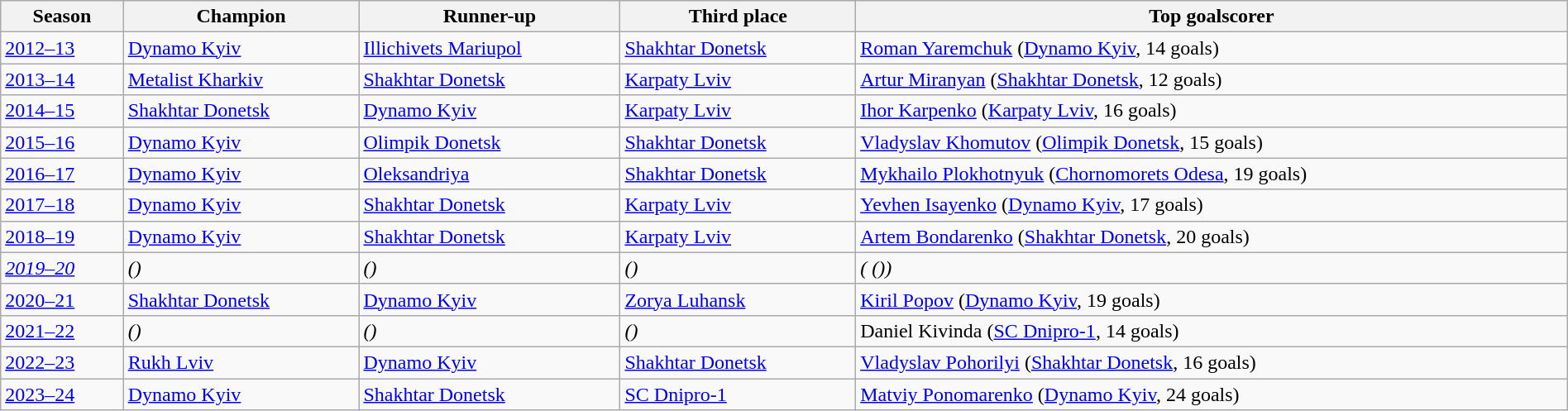<table class="wikitable" width=100%>
<tr>
<th>Season</th>
<th>Champion</th>
<th>Runner-up</th>
<th>Third place</th>
<th>Top goalscorer</th>
</tr>
<tr>
<td><a href='#'>2012–13</a></td>
<td><a href='#'>Dynamo Kyiv</a></td>
<td><a href='#'>Illichivets Mariupol</a></td>
<td><a href='#'>Shakhtar Donetsk</a></td>
<td> <a href='#'>Roman Yaremchuk</a> (<a href='#'>Dynamo Kyiv</a>, 14 goals)</td>
</tr>
<tr>
<td><a href='#'>2013–14</a></td>
<td><a href='#'>Metalist Kharkiv</a></td>
<td><a href='#'>Shakhtar Donetsk</a></td>
<td><a href='#'>Karpaty Lviv</a></td>
<td> <a href='#'>Artur Miranyan</a> (<a href='#'>Shakhtar Donetsk</a>, 12 goals)</td>
</tr>
<tr>
<td><a href='#'>2014–15</a></td>
<td><a href='#'>Shakhtar Donetsk</a></td>
<td><a href='#'>Dynamo Kyiv</a></td>
<td><a href='#'>Karpaty Lviv</a></td>
<td> <a href='#'>Ihor Karpenko</a> (<a href='#'>Karpaty Lviv</a>, 16 goals)</td>
</tr>
<tr>
<td><a href='#'>2015–16</a></td>
<td><a href='#'>Dynamo Kyiv</a></td>
<td><a href='#'>Olimpik Donetsk</a></td>
<td><a href='#'>Shakhtar Donetsk</a></td>
<td> <a href='#'>Vladyslav Khomutov</a> (<a href='#'>Olimpik Donetsk</a>, 15 goals)</td>
</tr>
<tr>
<td><a href='#'>2016–17</a></td>
<td><a href='#'>Dynamo Kyiv</a></td>
<td><a href='#'>Oleksandriya</a></td>
<td><a href='#'>Shakhtar Donetsk</a></td>
<td> <a href='#'>Mykhailo Plokhotnyuk</a> (<a href='#'>Chornomorets Odesa</a>, 19 goals)</td>
</tr>
<tr>
<td><a href='#'>2017–18</a></td>
<td><a href='#'>Dynamo Kyiv</a></td>
<td><a href='#'>Shakhtar Donetsk</a></td>
<td><a href='#'>Karpaty Lviv</a></td>
<td> <a href='#'>Yevhen Isayenko</a> (<a href='#'>Dynamo Kyiv</a>, 17 goals)</td>
</tr>
<tr>
<td><a href='#'>2018–19</a></td>
<td><a href='#'>Dynamo Kyiv</a></td>
<td><a href='#'>Shakhtar Donetsk</a></td>
<td><a href='#'>Karpaty Lviv</a></td>
<td> <a href='#'>Artem Bondarenko</a> (<a href='#'>Shakhtar Donetsk</a>, 20 goals)</td>
</tr>
<tr>
<td><em><a href='#'>2019–20</a></em></td>
<td><em>()</em></td>
<td><em>()</em></td>
<td><em>()</em></td>
<td><em>(  ())</em></td>
</tr>
<tr>
<td><a href='#'>2020–21</a></td>
<td><a href='#'>Shakhtar Donetsk</a></td>
<td><a href='#'>Dynamo Kyiv</a></td>
<td><a href='#'>Zorya Luhansk</a></td>
<td> <a href='#'>Kiril Popov</a> (<a href='#'>Dynamo Kyiv</a>, 19 goals)</td>
</tr>
<tr>
<td><a href='#'>2021–22</a></td>
<td><em>()</em></td>
<td><em>()</em></td>
<td><em>()</em></td>
<td> Daniel Kivinda (<a href='#'>SC Dnipro-1</a>, 14 goals)</td>
</tr>
<tr>
<td><a href='#'>2022–23</a></td>
<td><a href='#'>Rukh Lviv</a></td>
<td><a href='#'>Dynamo Kyiv</a></td>
<td><a href='#'>Shakhtar Donetsk</a></td>
<td> <a href='#'>Vladyslav Pohorilyi</a> (<a href='#'>Shakhtar Donetsk</a>, 16 goals)</td>
</tr>
<tr>
<td><a href='#'>2023–24</a></td>
<td><a href='#'>Dynamo Kyiv</a></td>
<td><a href='#'>Shakhtar Donetsk</a></td>
<td><a href='#'>SC Dnipro-1</a></td>
<td> <a href='#'>Matviy Ponomarenko</a> (<a href='#'>Dynamo Kyiv</a>, 24 goals)</td>
</tr>
</table>
